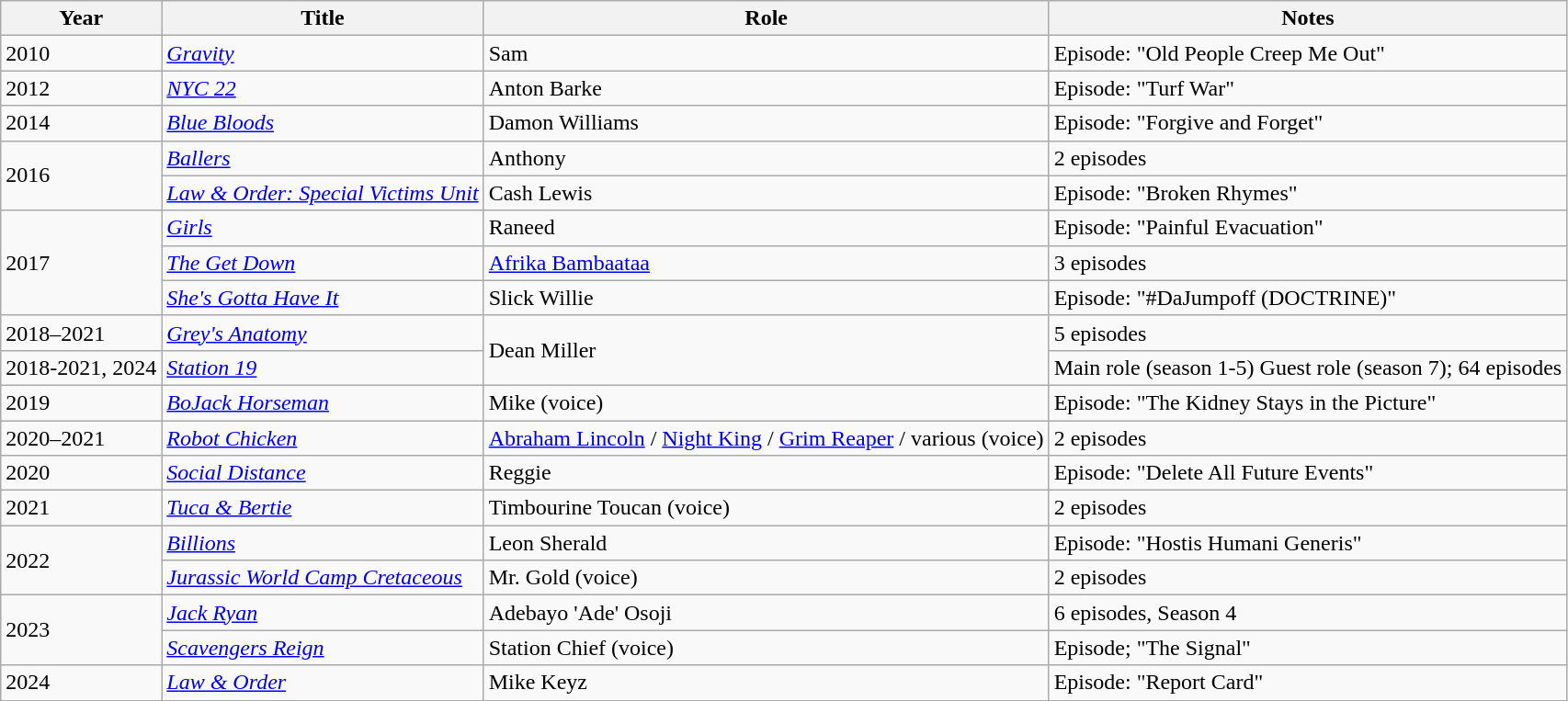<table class="wikitable sortable">
<tr>
<th>Year</th>
<th>Title</th>
<th>Role</th>
<th>Notes</th>
</tr>
<tr>
<td>2010</td>
<td><a href='#'><em>Gravity</em></a></td>
<td>Sam</td>
<td>Episode: "Old People Creep Me Out"</td>
</tr>
<tr>
<td>2012</td>
<td><em><a href='#'>NYC 22</a></em></td>
<td>Anton Barke</td>
<td>Episode: "Turf War"</td>
</tr>
<tr>
<td>2014</td>
<td><a href='#'><em>Blue Bloods</em></a></td>
<td>Damon Williams</td>
<td>Episode: "Forgive and Forget"</td>
</tr>
<tr>
<td rowspan=2>2016</td>
<td><em><a href='#'>Ballers</a></em></td>
<td>Anthony</td>
<td>2 episodes</td>
</tr>
<tr>
<td><em><a href='#'>Law & Order: Special Victims Unit</a></em></td>
<td>Cash Lewis</td>
<td>Episode: "Broken Rhymes"</td>
</tr>
<tr>
<td rowspan=3>2017</td>
<td><a href='#'><em>Girls</em></a></td>
<td>Raneed</td>
<td>Episode: "Painful Evacuation"</td>
</tr>
<tr>
<td><em><a href='#'>The Get Down</a></em></td>
<td><a href='#'>Afrika Bambaataa</a></td>
<td>3 episodes</td>
</tr>
<tr>
<td><a href='#'><em>She's Gotta Have It</em></a></td>
<td>Slick Willie</td>
<td>Episode: "#DaJumpoff (DOCTRINE)"</td>
</tr>
<tr>
<td>2018–2021</td>
<td><em><a href='#'>Grey's Anatomy</a></em></td>
<td rowspan="2">Dean Miller</td>
<td>5 episodes</td>
</tr>
<tr>
<td>2018-2021, 2024</td>
<td><em><a href='#'>Station 19</a></em></td>
<td>Main role (season 1-5) Guest role (season 7); 64 episodes</td>
</tr>
<tr>
<td>2019</td>
<td><em><a href='#'>BoJack Horseman</a></em></td>
<td>Mike (voice)</td>
<td>Episode: "The Kidney Stays in the Picture"</td>
</tr>
<tr>
<td>2020–2021</td>
<td><em><a href='#'>Robot Chicken</a></em></td>
<td><a href='#'>Abraham Lincoln</a> / <a href='#'>Night King</a> / <a href='#'>Grim Reaper</a> / various (voice)</td>
<td>2 episodes</td>
</tr>
<tr>
<td>2020</td>
<td><a href='#'><em>Social Distance</em></a></td>
<td>Reggie</td>
<td>Episode: "Delete All Future Events"</td>
</tr>
<tr>
<td>2021</td>
<td><em><a href='#'>Tuca & Bertie</a></em></td>
<td>Timbourine Toucan (voice)</td>
<td>2 episodes</td>
</tr>
<tr>
<td rowspan=2>2022</td>
<td><em><a href='#'>Billions</a></em></td>
<td>Leon Sherald</td>
<td>Episode: "Hostis Humani Generis"</td>
</tr>
<tr>
<td><em><a href='#'>Jurassic World Camp Cretaceous</a></em></td>
<td>Mr. Gold (voice)</td>
<td>2 episodes</td>
</tr>
<tr>
<td rowspan=2>2023</td>
<td><em><a href='#'>Jack Ryan</a></em></td>
<td>Adebayo 'Ade' Osoji</td>
<td>6 episodes, Season 4</td>
</tr>
<tr>
<td><em><a href='#'>Scavengers Reign</a></em></td>
<td>Station Chief (voice)</td>
<td>Episode; "The Signal"</td>
</tr>
<tr>
<td>2024</td>
<td><em><a href='#'>Law & Order</a></em></td>
<td>Mike Keyz</td>
<td>Episode: "Report Card"</td>
</tr>
</table>
